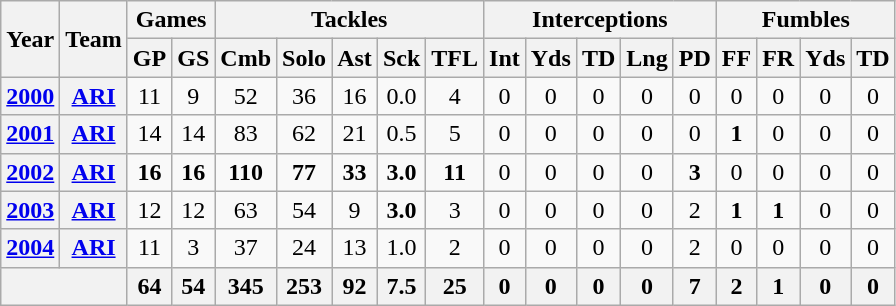<table class="wikitable" style="text-align:center">
<tr>
<th rowspan="2">Year</th>
<th rowspan="2">Team</th>
<th colspan="2">Games</th>
<th colspan="5">Tackles</th>
<th colspan="5">Interceptions</th>
<th colspan="4">Fumbles</th>
</tr>
<tr>
<th>GP</th>
<th>GS</th>
<th>Cmb</th>
<th>Solo</th>
<th>Ast</th>
<th>Sck</th>
<th>TFL</th>
<th>Int</th>
<th>Yds</th>
<th>TD</th>
<th>Lng</th>
<th>PD</th>
<th>FF</th>
<th>FR</th>
<th>Yds</th>
<th>TD</th>
</tr>
<tr>
<th><a href='#'>2000</a></th>
<th><a href='#'>ARI</a></th>
<td>11</td>
<td>9</td>
<td>52</td>
<td>36</td>
<td>16</td>
<td>0.0</td>
<td>4</td>
<td>0</td>
<td>0</td>
<td>0</td>
<td>0</td>
<td>0</td>
<td>0</td>
<td>0</td>
<td>0</td>
<td>0</td>
</tr>
<tr>
<th><a href='#'>2001</a></th>
<th><a href='#'>ARI</a></th>
<td>14</td>
<td>14</td>
<td>83</td>
<td>62</td>
<td>21</td>
<td>0.5</td>
<td>5</td>
<td>0</td>
<td>0</td>
<td>0</td>
<td>0</td>
<td>0</td>
<td><strong>1</strong></td>
<td>0</td>
<td>0</td>
<td>0</td>
</tr>
<tr>
<th><a href='#'>2002</a></th>
<th><a href='#'>ARI</a></th>
<td><strong>16</strong></td>
<td><strong>16</strong></td>
<td><strong>110</strong></td>
<td><strong>77</strong></td>
<td><strong>33</strong></td>
<td><strong>3.0</strong></td>
<td><strong>11</strong></td>
<td>0</td>
<td>0</td>
<td>0</td>
<td>0</td>
<td><strong>3</strong></td>
<td>0</td>
<td>0</td>
<td>0</td>
<td>0</td>
</tr>
<tr>
<th><a href='#'>2003</a></th>
<th><a href='#'>ARI</a></th>
<td>12</td>
<td>12</td>
<td>63</td>
<td>54</td>
<td>9</td>
<td><strong>3.0</strong></td>
<td>3</td>
<td>0</td>
<td>0</td>
<td>0</td>
<td>0</td>
<td>2</td>
<td><strong>1</strong></td>
<td><strong>1</strong></td>
<td>0</td>
<td>0</td>
</tr>
<tr>
<th><a href='#'>2004</a></th>
<th><a href='#'>ARI</a></th>
<td>11</td>
<td>3</td>
<td>37</td>
<td>24</td>
<td>13</td>
<td>1.0</td>
<td>2</td>
<td>0</td>
<td>0</td>
<td>0</td>
<td>0</td>
<td>2</td>
<td>0</td>
<td>0</td>
<td>0</td>
<td>0</td>
</tr>
<tr>
<th colspan="2"></th>
<th>64</th>
<th>54</th>
<th>345</th>
<th>253</th>
<th>92</th>
<th>7.5</th>
<th>25</th>
<th>0</th>
<th>0</th>
<th>0</th>
<th>0</th>
<th>7</th>
<th>2</th>
<th>1</th>
<th>0</th>
<th>0</th>
</tr>
</table>
